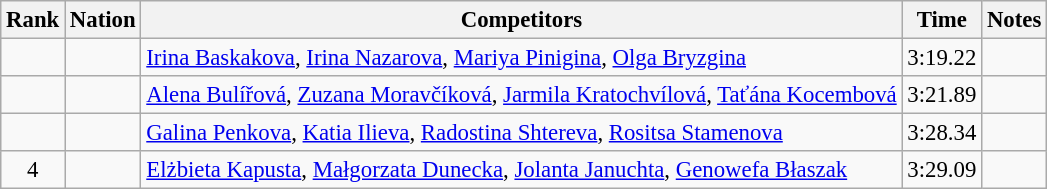<table class="wikitable sortable" style="text-align:center; font-size:95%">
<tr>
<th>Rank</th>
<th>Nation</th>
<th>Competitors</th>
<th>Time</th>
<th>Notes</th>
</tr>
<tr>
<td></td>
<td align=left></td>
<td align=left><a href='#'>Irina Baskakova</a>, <a href='#'>Irina Nazarova</a>, <a href='#'>Mariya Pinigina</a>, <a href='#'>Olga Bryzgina</a></td>
<td>3:19.22</td>
<td></td>
</tr>
<tr>
<td></td>
<td align=left></td>
<td align=left><a href='#'>Alena Bulířová</a>, <a href='#'>Zuzana Moravčíková</a>, <a href='#'>Jarmila Kratochvílová</a>, <a href='#'>Taťána Kocembová</a></td>
<td>3:21.89</td>
<td></td>
</tr>
<tr>
<td></td>
<td align=left></td>
<td align=left><a href='#'>Galina Penkova</a>, <a href='#'>Katia Ilieva</a>, <a href='#'>Radostina Shtereva</a>, <a href='#'>Rositsa Stamenova</a></td>
<td>3:28.34</td>
<td></td>
</tr>
<tr>
<td>4</td>
<td align=left></td>
<td align=left><a href='#'>Elżbieta Kapusta</a>, <a href='#'>Małgorzata Dunecka</a>, <a href='#'>Jolanta Januchta</a>, <a href='#'>Genowefa Błaszak</a></td>
<td>3:29.09</td>
<td></td>
</tr>
</table>
